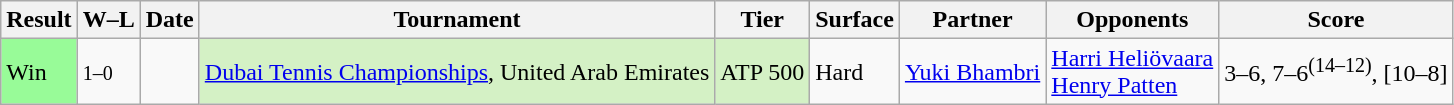<table class="sortable wikitable">
<tr>
<th>Result</th>
<th class="unsortable">W–L</th>
<th>Date</th>
<th>Tournament</th>
<th>Tier</th>
<th>Surface</th>
<th>Partner</th>
<th>Opponents</th>
<th class="unsortable">Score</th>
</tr>
<tr>
<td bgcolor=98FB98>Win</td>
<td><small>1–0</small></td>
<td><a href='#'></a></td>
<td style="background:#D4F1C5;"><a href='#'>Dubai Tennis Championships</a>, United Arab Emirates</td>
<td style="background:#D4F1C5;">ATP 500</td>
<td>Hard</td>
<td> <a href='#'>Yuki Bhambri</a></td>
<td> <a href='#'>Harri Heliövaara</a> <br> <a href='#'>Henry Patten</a></td>
<td>3–6, 7–6<sup>(14–12)</sup>, [10–8]</td>
</tr>
</table>
